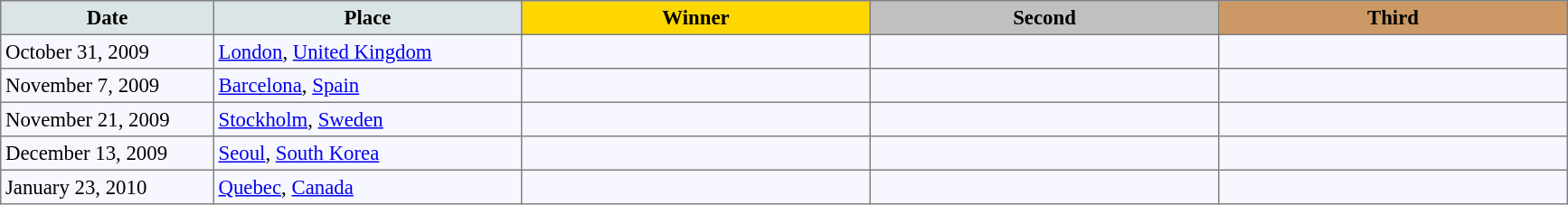<table bgcolor="#f7f8ff" cellpadding="3" cellspacing="0" border="1" style="font-size: 95%; border: gray solid 1px; border-collapse: collapse;">
<tr bgcolor="#CCCCCC">
<td align="center" bgcolor="#DCE5E5" width="150"><strong>Date</strong></td>
<td align="center" bgcolor="#DCE5E5" width="220"><strong>Place</strong></td>
<td align="center" bgcolor="gold" width="250"><strong>Winner</strong></td>
<td align="center" bgcolor="silver" width="250"><strong>Second</strong></td>
<td align="center" bgcolor="CC9966" width="250"><strong>Third</strong></td>
</tr>
<tr align="left">
<td>October 31, 2009</td>
<td> <a href='#'>London</a>, <a href='#'>United Kingdom</a></td>
<td></td>
<td></td>
<td></td>
</tr>
<tr align="left">
<td>November 7, 2009</td>
<td> <a href='#'>Barcelona</a>, <a href='#'>Spain</a></td>
<td></td>
<td></td>
<td></td>
</tr>
<tr align="left">
<td>November 21, 2009</td>
<td> <a href='#'>Stockholm</a>, <a href='#'>Sweden</a></td>
<td></td>
<td></td>
<td></td>
</tr>
<tr align="left">
<td>December 13, 2009</td>
<td> <a href='#'>Seoul</a>, <a href='#'>South Korea</a></td>
<td></td>
<td></td>
<td></td>
</tr>
<tr align="left">
<td>January 23, 2010</td>
<td> <a href='#'>Quebec</a>, <a href='#'>Canada</a></td>
<td></td>
<td></td>
<td></td>
</tr>
</table>
